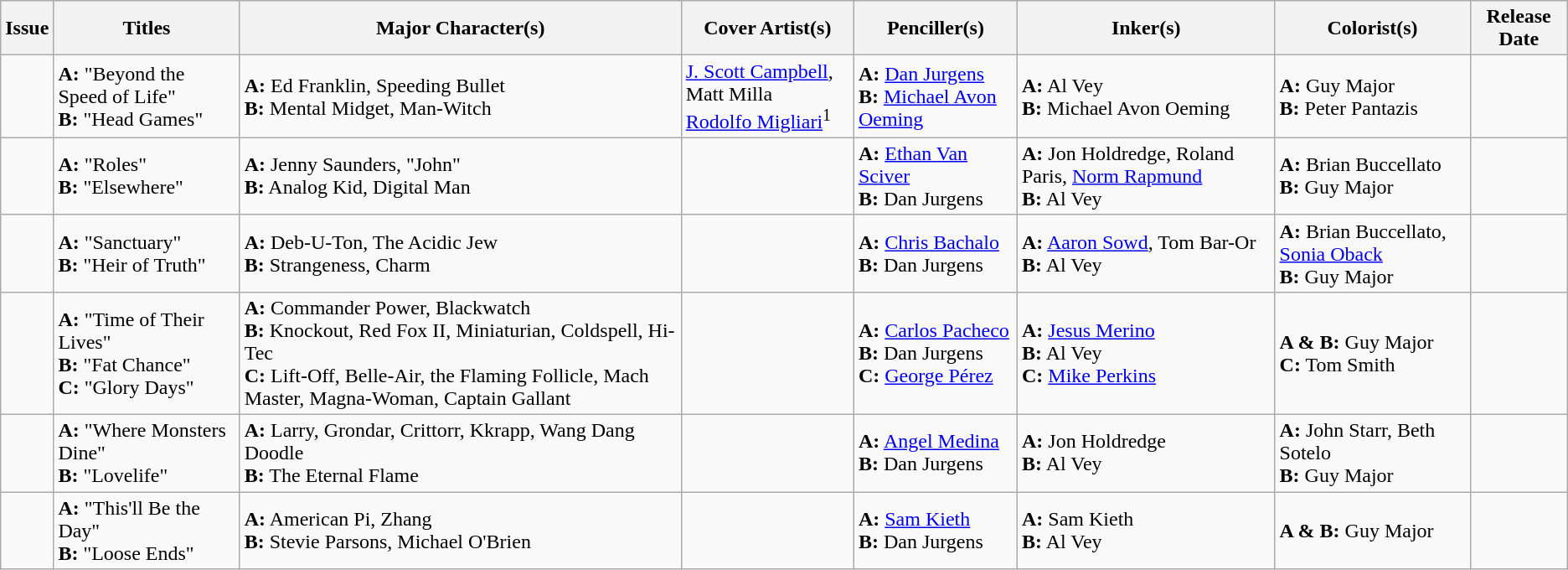<table class="wikitable sortable">
<tr>
<th>Issue</th>
<th>Titles</th>
<th>Major Character(s)</th>
<th>Cover Artist(s)</th>
<th>Penciller(s)</th>
<th>Inker(s)</th>
<th>Colorist(s)</th>
<th>Release Date</th>
</tr>
<tr>
<td></td>
<td><strong>A:</strong> "Beyond the Speed of Life"<br><strong>B:</strong> "Head Games"</td>
<td><strong>A:</strong> Ed Franklin, Speeding Bullet<br><strong>B:</strong> Mental Midget, Man-Witch</td>
<td><a href='#'>J. Scott Campbell</a>, Matt Milla<br><a href='#'>Rodolfo Migliari</a><sup>1</sup></td>
<td><strong>A:</strong> <a href='#'>Dan Jurgens</a><br><strong>B:</strong> <a href='#'>Michael Avon Oeming</a></td>
<td><strong>A:</strong> Al Vey<br><strong>B:</strong> Michael Avon Oeming</td>
<td><strong>A:</strong> Guy Major<br><strong>B:</strong> Peter Pantazis</td>
<td></td>
</tr>
<tr>
<td></td>
<td><strong>A:</strong> "Roles"<br><strong>B:</strong> "Elsewhere"</td>
<td><strong>A:</strong> Jenny Saunders, "John"<br><strong>B:</strong> Analog Kid, Digital Man</td>
<td></td>
<td><strong>A:</strong> <a href='#'>Ethan Van Sciver</a><br><strong>B:</strong> Dan Jurgens</td>
<td><strong>A:</strong> Jon Holdredge, Roland Paris, <a href='#'>Norm Rapmund</a><br><strong>B:</strong> Al Vey</td>
<td><strong>A:</strong> Brian Buccellato<br><strong>B:</strong> Guy Major</td>
<td></td>
</tr>
<tr>
<td></td>
<td><strong>A:</strong> "Sanctuary"<br><strong>B:</strong> "Heir of Truth"</td>
<td><strong>A:</strong> Deb-U-Ton, The Acidic Jew<br><strong>B:</strong> Strangeness, Charm</td>
<td></td>
<td><strong>A:</strong> <a href='#'>Chris Bachalo</a><br><strong>B:</strong> Dan Jurgens</td>
<td><strong>A:</strong> <a href='#'>Aaron Sowd</a>, Tom Bar-Or<br><strong>B:</strong> Al Vey</td>
<td><strong>A:</strong> Brian Buccellato, <a href='#'>Sonia Oback</a><br><strong>B:</strong> Guy Major</td>
<td></td>
</tr>
<tr>
<td></td>
<td><strong>A:</strong> "Time of Their Lives"<br><strong>B:</strong> "Fat Chance"<br><strong>C:</strong> "Glory Days"</td>
<td><strong>A:</strong> Commander Power, Blackwatch<br><strong>B:</strong> Knockout, Red Fox II, Miniaturian, Coldspell, Hi-Tec<br><strong>C:</strong> Lift-Off, Belle-Air, the Flaming Follicle, Mach Master, Magna-Woman, Captain Gallant</td>
<td></td>
<td><strong>A:</strong> <a href='#'>Carlos Pacheco</a><br><strong>B:</strong> Dan Jurgens<br><strong>C:</strong> <a href='#'>George Pérez</a></td>
<td><strong>A:</strong> <a href='#'>Jesus Merino</a><br><strong>B:</strong> Al Vey<br><strong>C:</strong> <a href='#'>Mike Perkins</a></td>
<td><strong>A & B:</strong> Guy Major<br><strong>C:</strong> Tom Smith</td>
<td></td>
</tr>
<tr>
<td></td>
<td><strong>A:</strong> "Where Monsters Dine"<br><strong>B:</strong> "Lovelife"</td>
<td><strong>A:</strong> Larry, Grondar, Crittorr, Kkrapp, Wang Dang Doodle<br><strong>B:</strong> The Eternal Flame</td>
<td></td>
<td><strong>A:</strong> <a href='#'>Angel Medina</a><br><strong>B:</strong> Dan Jurgens</td>
<td><strong>A:</strong> Jon Holdredge<br><strong>B:</strong> Al Vey</td>
<td><strong>A:</strong> John Starr, Beth Sotelo<br><strong>B:</strong> Guy Major</td>
<td></td>
</tr>
<tr>
<td></td>
<td><strong>A:</strong> "This'll Be the Day"<br><strong>B:</strong> "Loose Ends"</td>
<td><strong>A:</strong> American Pi, Zhang<br><strong>B:</strong> Stevie Parsons, Michael O'Brien</td>
<td></td>
<td><strong>A:</strong> <a href='#'>Sam Kieth</a><br><strong>B:</strong> Dan Jurgens</td>
<td><strong>A:</strong> Sam Kieth<br><strong>B:</strong> Al Vey</td>
<td><strong>A & B:</strong> Guy Major</td>
<td></td>
</tr>
</table>
